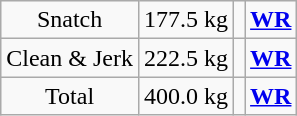<table class = "wikitable" style="text-align:center;">
<tr>
<td>Snatch</td>
<td>177.5 kg</td>
<td align=left></td>
<td><strong><a href='#'>WR</a></strong></td>
</tr>
<tr>
<td>Clean & Jerk</td>
<td>222.5 kg</td>
<td align=left></td>
<td><strong><a href='#'>WR</a></strong></td>
</tr>
<tr>
<td>Total</td>
<td>400.0 kg</td>
<td align=left></td>
<td><strong><a href='#'>WR</a></strong></td>
</tr>
</table>
